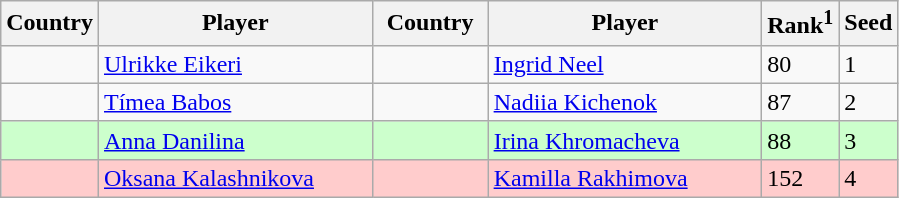<table class="sortable wikitable">
<tr>
<th width="50">Country</th>
<th width="175">Player</th>
<th width="70">Country</th>
<th width="175">Player</th>
<th>Rank<sup>1</sup></th>
<th>Seed</th>
</tr>
<tr>
<td></td>
<td><a href='#'>Ulrikke Eikeri</a></td>
<td></td>
<td><a href='#'>Ingrid Neel</a></td>
<td>80</td>
<td>1</td>
</tr>
<tr>
<td></td>
<td><a href='#'>Tímea Babos</a></td>
<td></td>
<td><a href='#'>Nadiia Kichenok</a></td>
<td>87</td>
<td>2</td>
</tr>
<tr style="background:#cfc;">
<td></td>
<td><a href='#'>Anna Danilina</a></td>
<td></td>
<td><a href='#'>Irina Khromacheva</a></td>
<td>88</td>
<td>3</td>
</tr>
<tr style="background:#fcc;">
<td></td>
<td><a href='#'>Oksana Kalashnikova</a></td>
<td></td>
<td><a href='#'>Kamilla Rakhimova</a></td>
<td>152</td>
<td>4</td>
</tr>
</table>
